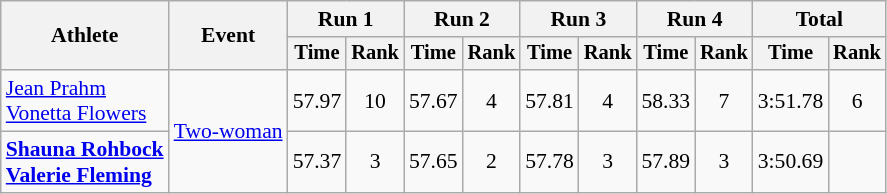<table class=wikitable style=font-size:90%;text-align:center>
<tr>
<th rowspan=2>Athlete</th>
<th rowspan=2>Event</th>
<th colspan=2>Run 1</th>
<th colspan=2>Run 2</th>
<th colspan=2>Run 3</th>
<th colspan=2>Run 4</th>
<th colspan=2>Total</th>
</tr>
<tr style=font-size:95%>
<th>Time</th>
<th>Rank</th>
<th>Time</th>
<th>Rank</th>
<th>Time</th>
<th>Rank</th>
<th>Time</th>
<th>Rank</th>
<th>Time</th>
<th>Rank</th>
</tr>
<tr>
<td align=left><a href='#'>Jean Prahm</a> <br><a href='#'>Vonetta Flowers</a></td>
<td align=left rowspan=2><a href='#'>Two-woman</a></td>
<td>57.97</td>
<td>10</td>
<td>57.67</td>
<td>4</td>
<td>57.81</td>
<td>4</td>
<td>58.33</td>
<td>7</td>
<td>3:51.78</td>
<td>6</td>
</tr>
<tr>
<td align=left><strong><a href='#'>Shauna Rohbock</a><br><a href='#'>Valerie Fleming</a></strong></td>
<td>57.37</td>
<td>3</td>
<td>57.65</td>
<td>2</td>
<td>57.78</td>
<td>3</td>
<td>57.89</td>
<td>3</td>
<td>3:50.69</td>
<td></td>
</tr>
</table>
